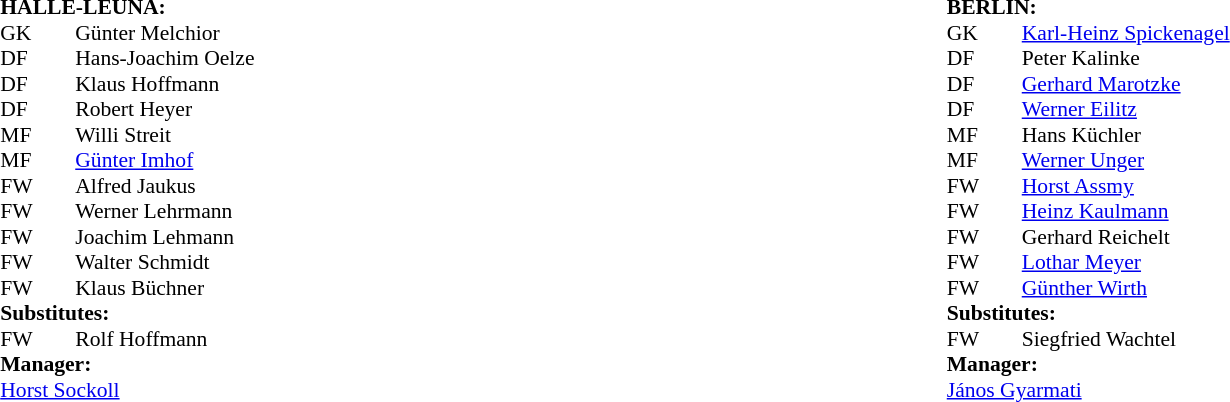<table width="100%">
<tr>
<td valign="top" width="50%"><br><table style="font-size: 90%" cellspacing="0" cellpadding="0" align="center">
<tr>
<td colspan="4"><strong>HALLE-LEUNA:</strong></td>
</tr>
<tr>
<th width="25"></th>
<th width="25"></th>
<th width="200"></th>
<th></th>
</tr>
<tr>
<td>GK</td>
<td></td>
<td>Günter Melchior</td>
</tr>
<tr>
<td>DF</td>
<td></td>
<td>Hans-Joachim Oelze</td>
</tr>
<tr>
<td>DF</td>
<td></td>
<td>Klaus Hoffmann</td>
</tr>
<tr>
<td>DF</td>
<td></td>
<td>Robert Heyer</td>
</tr>
<tr>
<td>MF</td>
<td></td>
<td>Willi Streit</td>
</tr>
<tr>
<td>MF</td>
<td></td>
<td><a href='#'>Günter Imhof</a></td>
</tr>
<tr>
<td>FW</td>
<td></td>
<td>Alfred Jaukus</td>
</tr>
<tr>
<td>FW</td>
<td></td>
<td>Werner Lehrmann</td>
</tr>
<tr>
<td>FW</td>
<td></td>
<td>Joachim Lehmann</td>
</tr>
<tr>
<td>FW</td>
<td></td>
<td>Walter Schmidt</td>
</tr>
<tr>
<td>FW</td>
<td></td>
<td>Klaus Büchner</td>
<td></td>
</tr>
<tr>
<td colspan=4><strong>Substitutes:</strong></td>
</tr>
<tr>
<td>FW</td>
<td></td>
<td>Rolf Hoffmann</td>
<td></td>
</tr>
<tr>
<td colspan=4><strong>Manager:</strong></td>
</tr>
<tr>
<td colspan="4"><a href='#'>Horst Sockoll</a></td>
</tr>
</table>
</td>
<td valign="top" width="50%"><br><table style="font-size: 90%" cellspacing="0" cellpadding="0" align="center">
<tr>
<td colspan="4"><strong>BERLIN:</strong></td>
</tr>
<tr>
<th width="25"></th>
<th width="25"></th>
<th width="200"></th>
<th></th>
</tr>
<tr>
<td>GK</td>
<td></td>
<td><a href='#'>Karl-Heinz Spickenagel</a></td>
</tr>
<tr>
<td>DF</td>
<td></td>
<td>Peter Kalinke</td>
</tr>
<tr>
<td>DF</td>
<td></td>
<td><a href='#'>Gerhard Marotzke</a></td>
</tr>
<tr>
<td>DF</td>
<td></td>
<td><a href='#'>Werner Eilitz</a></td>
</tr>
<tr>
<td>MF</td>
<td></td>
<td>Hans Küchler</td>
</tr>
<tr>
<td>MF</td>
<td></td>
<td><a href='#'>Werner Unger</a></td>
</tr>
<tr>
<td>FW</td>
<td></td>
<td><a href='#'>Horst Assmy</a></td>
</tr>
<tr>
<td>FW</td>
<td></td>
<td><a href='#'>Heinz Kaulmann</a></td>
</tr>
<tr>
<td>FW</td>
<td></td>
<td>Gerhard Reichelt</td>
<td></td>
</tr>
<tr>
<td>FW</td>
<td></td>
<td><a href='#'>Lothar Meyer</a></td>
</tr>
<tr>
<td>FW</td>
<td></td>
<td><a href='#'>Günther Wirth</a></td>
</tr>
<tr>
<td colspan=4><strong>Substitutes:</strong></td>
</tr>
<tr>
<td>FW</td>
<td></td>
<td>Siegfried Wachtel</td>
<td></td>
</tr>
<tr>
<td colspan=4><strong>Manager:</strong></td>
</tr>
<tr>
<td colspan=4> <a href='#'>János Gyarmati</a></td>
</tr>
</table>
</td>
</tr>
</table>
